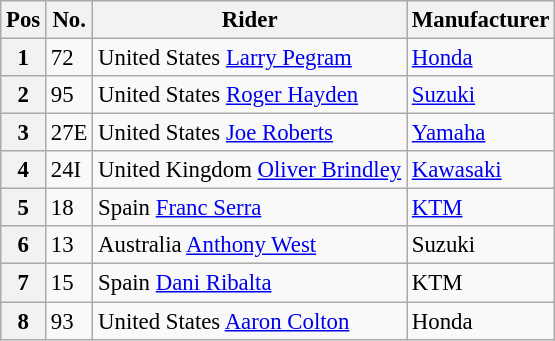<table class="wikitable" style="font-size:95%">
<tr>
<th>Pos</th>
<th>No.</th>
<th>Rider</th>
<th>Manufacturer</th>
</tr>
<tr>
<th>1</th>
<td>72</td>
<td>United States <a href='#'>Larry Pegram</a></td>
<td><a href='#'>Honda</a></td>
</tr>
<tr>
<th>2</th>
<td>95</td>
<td>United States <a href='#'>Roger Hayden</a></td>
<td><a href='#'>Suzuki</a></td>
</tr>
<tr>
<th>3</th>
<td>27E</td>
<td>United States <a href='#'>Joe Roberts</a></td>
<td><a href='#'>Yamaha</a></td>
</tr>
<tr>
<th>4</th>
<td>24I</td>
<td>United Kingdom <a href='#'>Oliver Brindley</a></td>
<td><a href='#'>Kawasaki</a></td>
</tr>
<tr>
<th>5</th>
<td>18</td>
<td>Spain <a href='#'>Franc Serra</a></td>
<td><a href='#'>KTM</a></td>
</tr>
<tr>
<th>6</th>
<td>13</td>
<td>Australia <a href='#'>Anthony West</a></td>
<td>Suzuki</td>
</tr>
<tr>
<th>7</th>
<td>15</td>
<td>Spain <a href='#'>Dani Ribalta</a></td>
<td>KTM</td>
</tr>
<tr>
<th>8</th>
<td>93</td>
<td>United States <a href='#'>Aaron Colton</a></td>
<td>Honda</td>
</tr>
</table>
